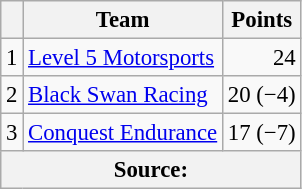<table class="wikitable" style="font-size: 95%;">
<tr>
<th scope="col"></th>
<th scope="col">Team</th>
<th scope="col">Points</th>
</tr>
<tr>
<td align=center>1</td>
<td> <a href='#'>Level 5 Motorsports</a></td>
<td align=right>24</td>
</tr>
<tr>
<td align=center>2</td>
<td> <a href='#'>Black Swan Racing</a></td>
<td align=right>20 (−4)</td>
</tr>
<tr>
<td align=center>3</td>
<td> <a href='#'>Conquest Endurance</a></td>
<td align=right>17 (−7)</td>
</tr>
<tr>
<th colspan=4>Source:</th>
</tr>
</table>
